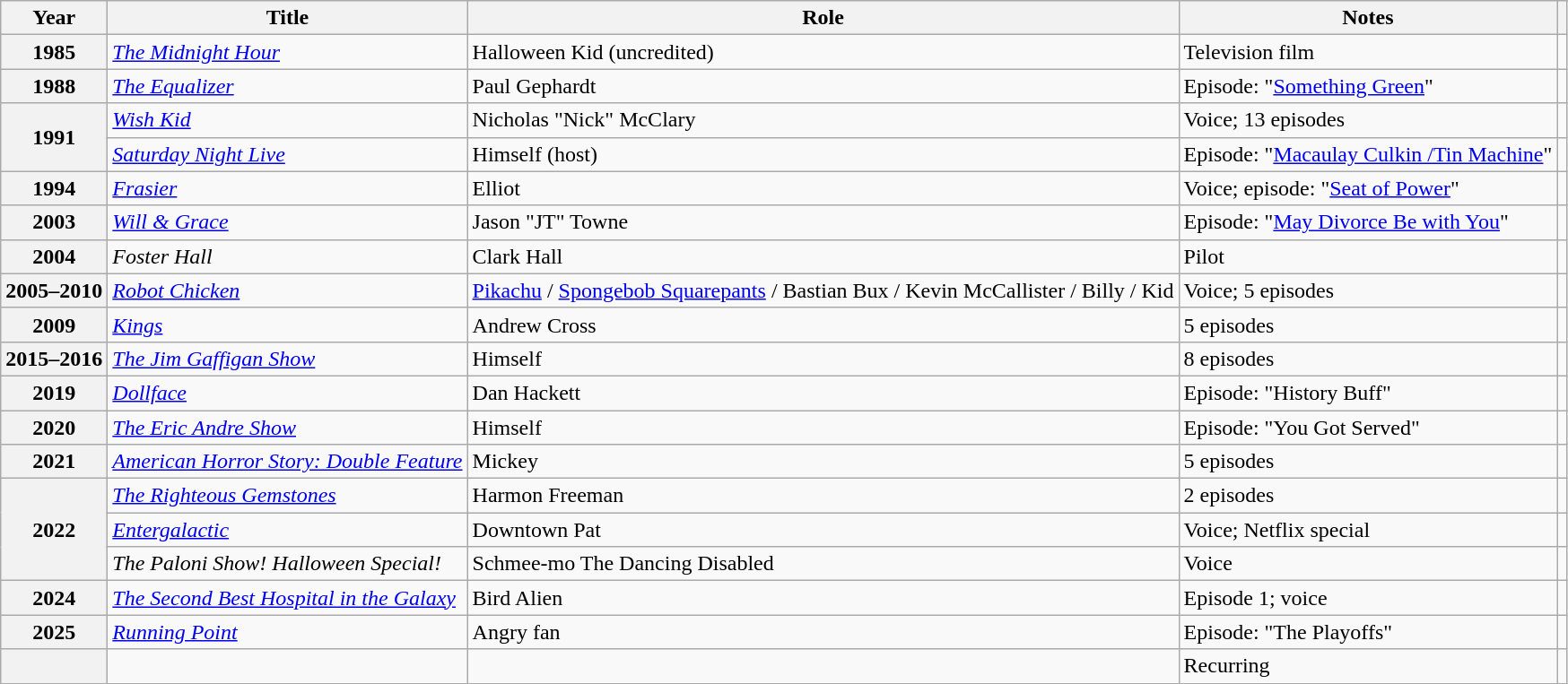<table class="wikitable plainrowheaders sortable">
<tr>
<th scope="col">Year</th>
<th scope="col">Title</th>
<th scope="col">Role</th>
<th scope="col" class="unsortable">Notes</th>
<th scope="col" class="unsortable"></th>
</tr>
<tr>
<th scope=row>1985</th>
<td scope="row"><em><a href='#'>The Midnight Hour</a></em></td>
<td>Halloween Kid (uncredited)</td>
<td>Television film</td>
<td></td>
</tr>
<tr>
<th scope=row>1988</th>
<td scope="row"><em><a href='#'>The Equalizer</a></em></td>
<td>Paul Gephardt</td>
<td>Episode: "<a href='#'>Something Green</a>"</td>
<td></td>
</tr>
<tr>
<th scope=row rowspan="2">1991</th>
<td scope="row"><em><a href='#'>Wish Kid</a></em></td>
<td>Nicholas "Nick" McClary</td>
<td>Voice; 13 episodes</td>
<td></td>
</tr>
<tr>
<td scope="row"><em><a href='#'>Saturday Night Live</a></em></td>
<td>Himself (host)</td>
<td>Episode: "<a href='#'>Macaulay Culkin /Tin Machine</a>"</td>
<td></td>
</tr>
<tr>
<th scope=row>1994</th>
<td scope="row"><em><a href='#'>Frasier</a></em></td>
<td>Elliot</td>
<td>Voice; episode: "<a href='#'>Seat of Power</a>"</td>
<td></td>
</tr>
<tr>
<th scope=row>2003</th>
<td scope="row"><em><a href='#'>Will & Grace</a></em></td>
<td>Jason "JT" Towne</td>
<td>Episode: "<a href='#'>May Divorce Be with You</a>"</td>
<td></td>
</tr>
<tr>
<th scope=row>2004</th>
<td scope="row"><em>Foster Hall</em></td>
<td>Clark Hall</td>
<td>Pilot</td>
<td></td>
</tr>
<tr>
<th scope=row>2005–2010</th>
<td scope="row"><em><a href='#'>Robot Chicken</a></em></td>
<td><a href='#'>Pikachu</a> / <a href='#'>Spongebob Squarepants</a> / Bastian Bux / Kevin McCallister / Billy / Kid</td>
<td>Voice; 5 episodes</td>
<td></td>
</tr>
<tr>
<th scope=row>2009</th>
<td scope="row"><em><a href='#'>Kings</a></em></td>
<td>Andrew Cross</td>
<td>5 episodes</td>
<td></td>
</tr>
<tr>
<th scope=row>2015–2016</th>
<td scope="row"><em><a href='#'>The Jim Gaffigan Show</a></em></td>
<td>Himself</td>
<td>8 episodes</td>
<td></td>
</tr>
<tr>
<th scope=row>2019</th>
<td scope="row"><em><a href='#'>Dollface</a></em></td>
<td>Dan Hackett</td>
<td>Episode: "History Buff"</td>
<td></td>
</tr>
<tr>
<th scope=row>2020</th>
<td scope="row"><em><a href='#'>The Eric Andre Show</a></em></td>
<td>Himself</td>
<td>Episode: "You Got Served"</td>
<td></td>
</tr>
<tr>
<th scope=row>2021</th>
<td scope="row"><em><a href='#'>American Horror Story: Double Feature</a></em></td>
<td>Mickey</td>
<td>5 episodes</td>
<td></td>
</tr>
<tr>
<th scope=row rowspan="3">2022</th>
<td><em><a href='#'>The Righteous Gemstones</a></em></td>
<td>Harmon Freeman</td>
<td>2 episodes</td>
<td></td>
</tr>
<tr>
<td><em><a href='#'>Entergalactic</a></em></td>
<td>Downtown Pat</td>
<td>Voice; Netflix special</td>
<td></td>
</tr>
<tr>
<td><em>The Paloni Show! Halloween Special!</em></td>
<td>Schmee-mo The Dancing Disabled</td>
<td>Voice</td>
<td></td>
</tr>
<tr>
<th scope=row>2024</th>
<td scope"row"><em><a href='#'>The Second Best Hospital in the Galaxy</a></em></td>
<td>Bird Alien</td>
<td>Episode 1; voice</td>
<td></td>
</tr>
<tr>
<th scope=row>2025</th>
<td scope"row"><em><a href='#'>Running Point</a></em></td>
<td>Angry fan</td>
<td>Episode: "The Playoffs"</td>
<td></td>
</tr>
<tr>
<th scope=row></th>
<td></td>
<td></td>
<td>Recurring</td>
<td></td>
</tr>
</table>
